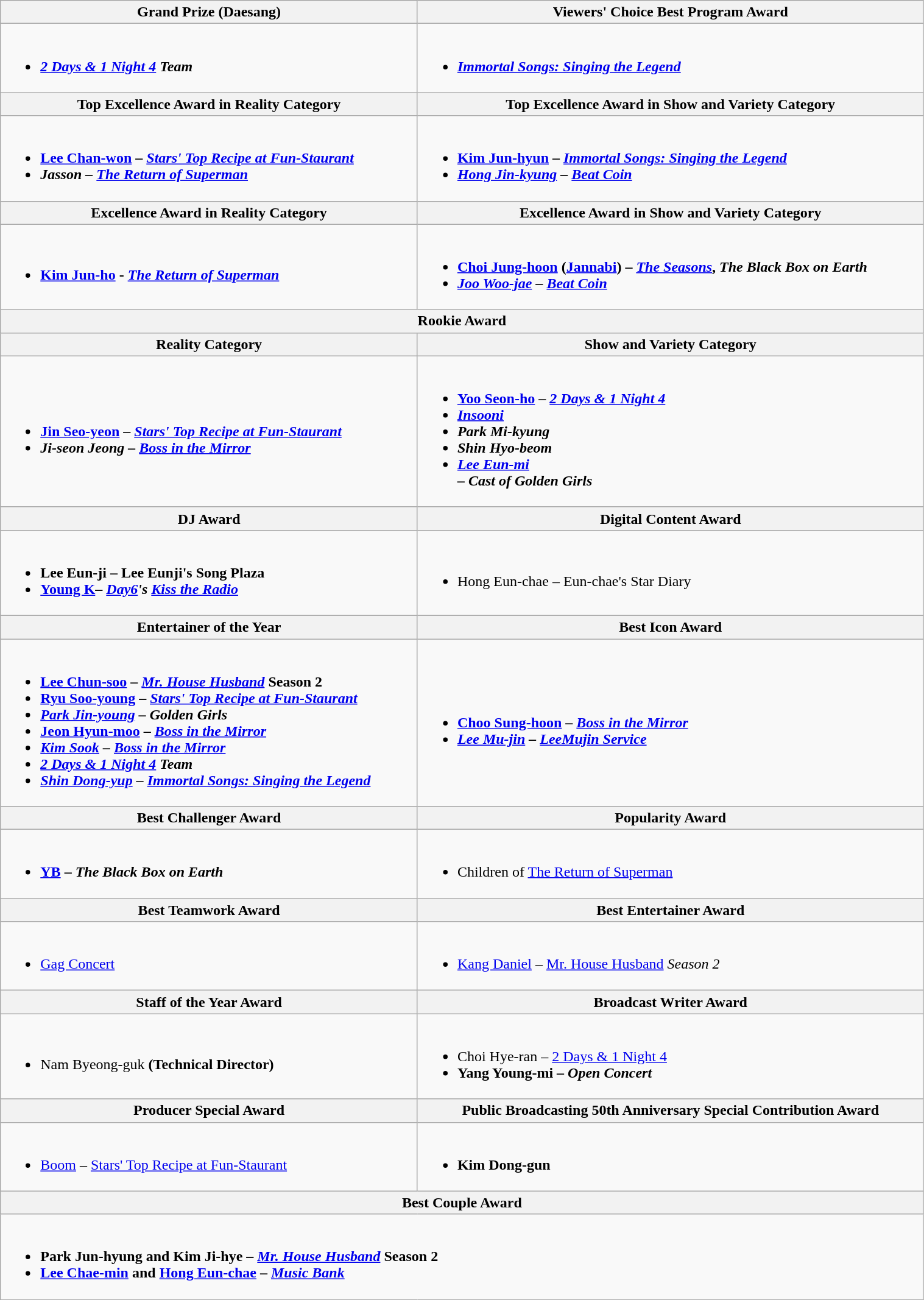<table class="wikitable" style="width:80%">
<tr>
<th scope="col"  width:40%">Grand Prize (Daesang)</th>
<th scope="col"  width:40%">Viewers' Choice Best Program Award</th>
</tr>
<tr>
<td style="vertical-align:top"><br><ul><li><strong><em><a href='#'>2 Days & 1 Night 4</a> Team</em></strong></li></ul></td>
<td style="vertical-align:top"><br><ul><li><strong><em><a href='#'>Immortal Songs: Singing the Legend</a></em></strong></li></ul></td>
</tr>
<tr>
<th>Top Excellence Award in Reality Category</th>
<th>Top Excellence Award in Show and Variety Category</th>
</tr>
<tr>
<td><br><ul><li><strong><a href='#'>Lee Chan-won</a> – <em><a href='#'>Stars' Top Recipe at Fun-Staurant</a><strong><em></li><li></strong>Jasson – </em><a href='#'>The Return of Superman</a></em></strong></li></ul></td>
<td><br><ul><li><strong><a href='#'>Kim Jun-hyun</a> – <em><a href='#'>Immortal Songs: Singing the Legend</a><strong><em></li><li></strong><a href='#'>Hong Jin-kyung</a> – </em><a href='#'>Beat Coin</a></em></strong></li></ul></td>
</tr>
<tr>
<th>Excellence Award in Reality Category</th>
<th>Excellence Award in Show and Variety Category</th>
</tr>
<tr>
<td><br><ul><li><strong><a href='#'>Kim Jun-ho</a> - <a href='#'><em>The Return of Superman</em></a></strong></li></ul></td>
<td><br><ul><li><strong><a href='#'>Choi Jung-hoon</a> (<a href='#'>Jannabi</a>) – <em><a href='#'>The Seasons</a></em>, <em>The Black Box on Earth<strong><em></li><li></strong><a href='#'>Joo Woo-jae</a> – </em><a href='#'>Beat Coin</a></em></strong></li></ul></td>
</tr>
<tr>
<th colspan="2" style="vertical-align:top">Rookie Award</th>
</tr>
<tr>
<th>Reality Category</th>
<th>Show and Variety Category</th>
</tr>
<tr>
<td><br><ul><li><strong><a href='#'>Jin Seo-yeon</a> – <em><a href='#'>Stars' Top Recipe at Fun-Staurant</a><strong><em></li><li></strong>Ji-seon Jeong – </em><a href='#'>Boss in the Mirror</a></em></strong></li></ul></td>
<td><br><ul><li><strong><a href='#'>Yoo Seon-ho</a> – <em><a href='#'>2 Days & 1 Night 4</a><strong><em></li><li></strong><a href='#'>Insooni</a><strong></li><li></strong>Park Mi-kyung<strong></li><li></strong>Shin Hyo-beom<strong></li><li></strong><a href='#'>Lee Eun-mi</a><br> – Cast of </em>Golden Girls</em></strong></li></ul></td>
</tr>
<tr>
<th>DJ Award</th>
<th>Digital Content Award</th>
</tr>
<tr>
<td><br><ul><li><strong>Lee Eun-ji – Lee Eunji's Song Plaza</strong></li><li><strong><a href='#'>Young K</a>– <em><a href='#'>Day6</a>'s <a href='#'>Kiss the Radio</a><strong><em></li></ul></td>
<td><br><ul><li></strong>Hong Eun-chae – </em>Eun-chae's Star Diary</em></strong></li></ul></td>
</tr>
<tr>
<th>Entertainer of the Year</th>
<th>Best Icon Award</th>
</tr>
<tr>
<td><br><ul><li><strong><a href='#'>Lee Chun-soo</a> – <em><a href='#'>Mr. House Husband</a></em> Season 2</strong></li><li><strong><a href='#'>Ryu Soo-young</a> – <em><a href='#'>Stars' Top Recipe at Fun-Staurant</a><strong><em></li><li></strong><a href='#'>Park Jin-young</a> – </em>Golden Girls</em></strong></li><li><strong><a href='#'>Jeon Hyun-moo</a> – <em><a href='#'>Boss in the Mirror</a><strong><em></li><li></strong><a href='#'>Kim Sook</a> – </em><a href='#'>Boss in the Mirror</a></em></strong></li><li><strong><em><a href='#'>2 Days & 1 Night 4</a><em> Team<strong></li><li></strong><a href='#'>Shin Dong-yup</a> – </em><a href='#'>Immortal Songs: Singing the Legend</a></em></strong></li></ul></td>
<td><br><ul><li><strong><a href='#'>Choo Sung-hoon</a> – <em><a href='#'>Boss in the Mirror</a><strong><em></li><li></strong><a href='#'>Lee Mu-jin</a> – </em><a href='#'>LeeMujin Service</a></em></strong></li></ul></td>
</tr>
<tr>
<th>Best Challenger Award</th>
<th>Popularity Award</th>
</tr>
<tr>
<td><br><ul><li><strong><a href='#'>YB</a> – <em>The Black Box on Earth<strong><em></li></ul></td>
<td><br><ul><li></em></strong>Children of <a href='#'>The Return of Superman</a><strong><em></li></ul></td>
</tr>
<tr>
<th>Best Teamwork Award</th>
<th>Best Entertainer Award</th>
</tr>
<tr>
<td><br><ul><li></strong><a href='#'>Gag Concert</a><strong></li></ul></td>
<td><br><ul><li></strong><a href='#'>Kang Daniel</a> – </em><a href='#'>Mr. House Husband</a><em> Season 2<strong></li></ul></td>
</tr>
<tr>
<th>Staff of the Year Award</th>
<th>Broadcast Writer Award</th>
</tr>
<tr>
<td><br><ul><li></strong>Nam Byeong-guk<strong> (Technical Director)</li></ul></td>
<td><br><ul><li></strong>Choi Hye-ran – </em><a href='#'>2 Days & 1 Night 4</a></em></strong></li><li><strong>Yang Young-mi – <em>Open Concert<strong><em></li></ul></td>
</tr>
<tr>
<th>Producer Special Award</th>
<th>Public Broadcasting 50th Anniversary Special Contribution Award</th>
</tr>
<tr>
<td><br><ul><li></strong><a href='#'>Boom</a> – </em><a href='#'>Stars' Top Recipe at Fun-Staurant</a></em></strong></li></ul></td>
<td><br><ul><li><strong>Kim Dong-gun</strong></li></ul></td>
</tr>
<tr>
<th colspan="2">Best Couple Award</th>
</tr>
<tr>
<td colspan="2"><br><ul><li><strong>Park Jun-hyung and Kim Ji-hye – <em><a href='#'>Mr. House Husband</a></em> Season 2</strong></li><li><strong><a href='#'>Lee Chae-min</a> and <a href='#'>Hong Eun-chae</a> – <em><a href='#'>Music Bank</a><strong><em></li></ul></td>
</tr>
</table>
